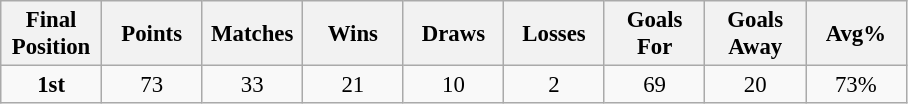<table class="wikitable" style="font-size: 95%; text-align: center;">
<tr>
<th width=60>Final Position</th>
<th width=60>Points</th>
<th width=60>Matches</th>
<th width=60>Wins</th>
<th width=60>Draws</th>
<th width=60>Losses</th>
<th width=60>Goals For</th>
<th width=60>Goals Away</th>
<th width=60>Avg%</th>
</tr>
<tr>
<td><strong>1st</strong></td>
<td>73</td>
<td>33</td>
<td>21</td>
<td>10</td>
<td>2</td>
<td>69</td>
<td>20</td>
<td>73%</td>
</tr>
</table>
